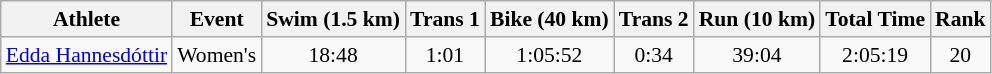<table class="wikitable" style="font-size:90%">
<tr>
<th>Athlete</th>
<th>Event</th>
<th>Swim (1.5 km)</th>
<th>Trans 1</th>
<th>Bike (40 km)</th>
<th>Trans 2</th>
<th>Run (10 km)</th>
<th>Total Time</th>
<th>Rank</th>
</tr>
<tr align=center>
<td align=left><a href='#'>Edda Hannesdóttir</a></td>
<td align=left>Women's</td>
<td>18:48</td>
<td>1:01</td>
<td>1:05:52</td>
<td>0:34</td>
<td>39:04</td>
<td>2:05:19</td>
<td>20</td>
</tr>
</table>
